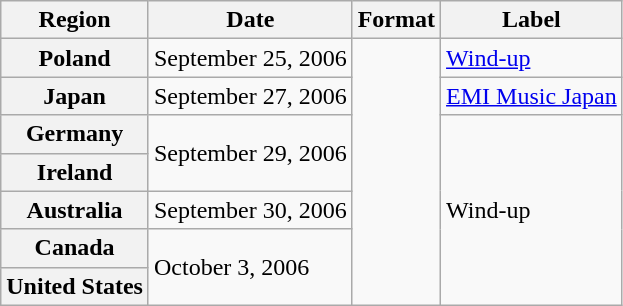<table class="wikitable plainrowheaders unsortable">
<tr>
<th scope="col">Region</th>
<th scope="col">Date</th>
<th scope="col">Format</th>
<th scope="col">Label</th>
</tr>
<tr>
<th scope="row">Poland</th>
<td>September 25, 2006</td>
<td rowspan="7"></td>
<td><a href='#'>Wind-up</a></td>
</tr>
<tr>
<th scope="row">Japan</th>
<td>September 27, 2006</td>
<td><a href='#'>EMI Music Japan</a></td>
</tr>
<tr>
<th scope="row">Germany</th>
<td rowspan="2">September 29, 2006</td>
<td rowspan="5">Wind-up</td>
</tr>
<tr>
<th scope="row">Ireland</th>
</tr>
<tr>
<th scope="row">Australia</th>
<td>September 30, 2006</td>
</tr>
<tr>
<th scope="row">Canada</th>
<td rowspan="2">October 3, 2006</td>
</tr>
<tr>
<th scope="row">United States</th>
</tr>
</table>
